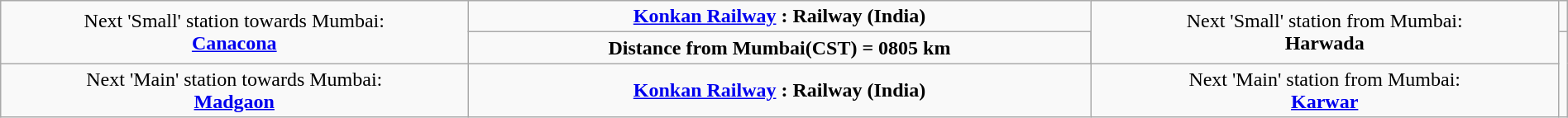<table class="wikitable" style="text-align:center; width:100%;">
<tr>
<td style="width:30%;" rowspan="2">Next 'Small' station towards Mumbai:<br><strong><a href='#'>Canacona</a></strong></td>
<td style="width:40%;" colspan="2"><strong><a href='#'>Konkan Railway</a> : Railway (India)</strong></td>
<td style="width:30%;" rowspan="2">Next 'Small' station from Mumbai:<br><strong>Harwada</strong></td>
<td></td>
</tr>
<tr>
<td><strong>Distance from Mumbai(CST) = 0805 km</strong></td>
</tr>
<tr>
<td style="width:30%;" rowspan="2">Next 'Main' station towards Mumbai:<br><strong><a href='#'>Madgaon</a></strong></td>
<td style="width:40%;" colspan="2"><strong><a href='#'>Konkan Railway</a> : Railway (India)</strong></td>
<td style="width:30%;" rowspan="2">Next 'Main' station from Mumbai:<br><strong><a href='#'>Karwar</a></strong></td>
</tr>
</table>
